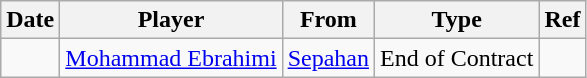<table class="wikitable">
<tr>
<th><strong>Date</strong></th>
<th><strong>Player</strong></th>
<th><strong>From</strong></th>
<th><strong>Type</strong></th>
<th><strong>Ref</strong></th>
</tr>
<tr>
<td></td>
<td> <a href='#'>Mohammad Ebrahimi</a></td>
<td> <a href='#'>Sepahan</a></td>
<td>End of Contract</td>
<td></td>
</tr>
</table>
